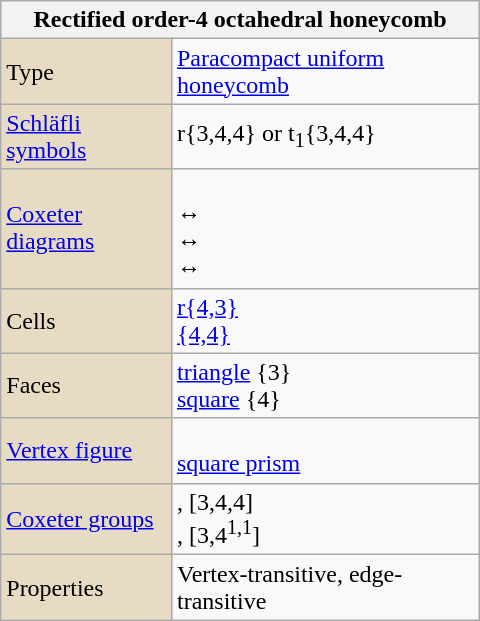<table class="wikitable" align="right" style="margin-left:10px" width="320">
<tr>
<th bgcolor=#e7dcc3 colspan=2>Rectified order-4 octahedral honeycomb</th>
</tr>
<tr>
<td bgcolor=#e7dcc3>Type</td>
<td><a href='#'>Paracompact uniform honeycomb</a></td>
</tr>
<tr>
<td bgcolor=#e7dcc3><a href='#'>Schläfli symbols</a></td>
<td>r{3,4,4} or t<sub>1</sub>{3,4,4}</td>
</tr>
<tr>
<td bgcolor=#e7dcc3><a href='#'>Coxeter diagrams</a></td>
<td><br> ↔ <br> ↔ <br> ↔ </td>
</tr>
<tr>
<td bgcolor=#e7dcc3>Cells</td>
<td><a href='#'>r{4,3}</a> <br><a href='#'>{4,4}</a></td>
</tr>
<tr>
<td bgcolor=#e7dcc3>Faces</td>
<td><a href='#'>triangle</a> {3}<br><a href='#'>square</a> {4}</td>
</tr>
<tr>
<td bgcolor=#e7dcc3><a href='#'>Vertex figure</a></td>
<td><br><a href='#'>square prism</a></td>
</tr>
<tr>
<td bgcolor=#e7dcc3><a href='#'>Coxeter groups</a></td>
<td>, [3,4,4]<br>, [3,4<sup>1,1</sup>]</td>
</tr>
<tr>
<td bgcolor=#e7dcc3>Properties</td>
<td>Vertex-transitive, edge-transitive</td>
</tr>
</table>
